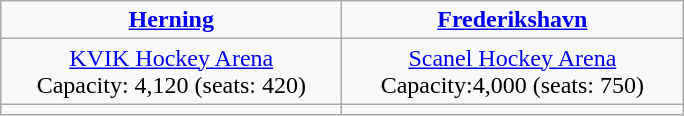<table class="wikitable" style="text-align:center;">
<tr>
<td width=220px><strong><a href='#'>Herning</a></strong></td>
<td width=220px><strong><a href='#'>Frederikshavn</a></strong></td>
</tr>
<tr>
<td><a href='#'>KVIK Hockey Arena</a><br>Capacity: 4,120 (seats: 420)</td>
<td><a href='#'>Scanel Hockey Arena</a><br>Capacity:4,000 (seats: 750)</td>
</tr>
<tr>
<td></td>
<td></td>
</tr>
</table>
